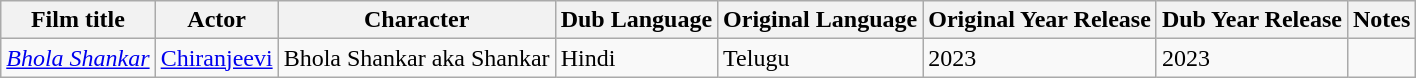<table class="wikitable sortable">
<tr>
<th>Film title</th>
<th>Actor</th>
<th>Character</th>
<th>Dub Language</th>
<th>Original Language</th>
<th>Original Year Release</th>
<th>Dub Year Release</th>
<th>Notes</th>
</tr>
<tr>
<td><em><a href='#'>Bhola Shankar</a></em></td>
<td><a href='#'>Chiranjeevi</a></td>
<td>Bhola Shankar aka Shankar</td>
<td>Hindi</td>
<td>Telugu</td>
<td>2023</td>
<td>2023</td>
<td></td>
</tr>
</table>
